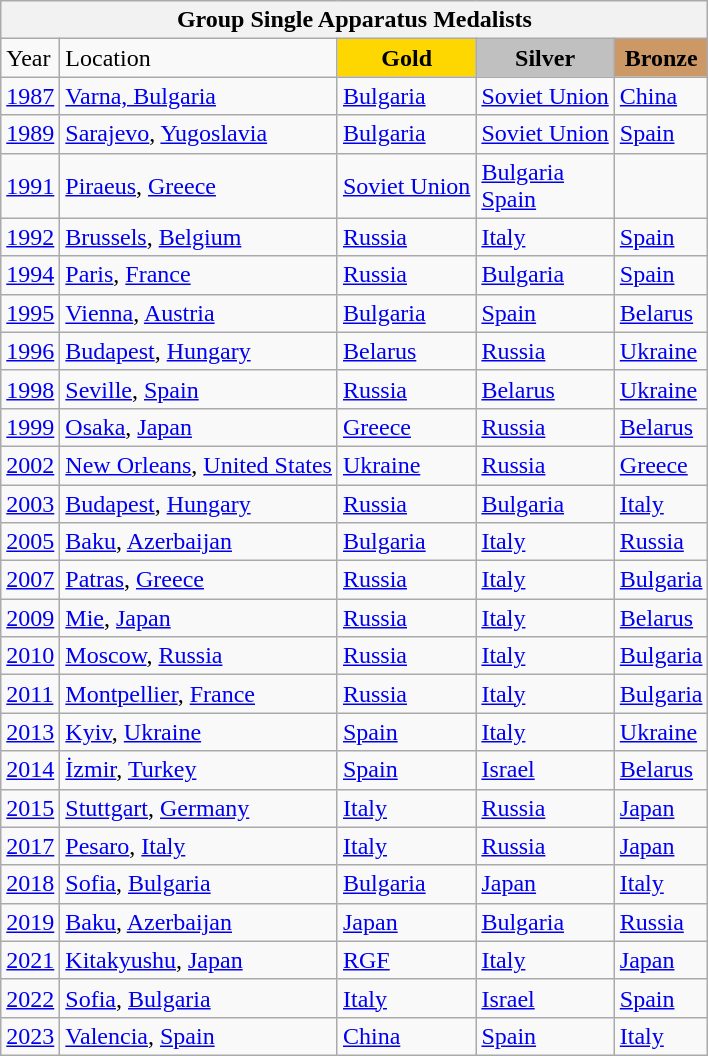<table class="wikitable">
<tr>
<th colspan=5 align="center"><strong>Group Single Apparatus Medalists</strong></th>
</tr>
<tr>
<td>Year</td>
<td>Location</td>
<td style="text-align:center;background-color:gold;"><strong>Gold</strong></td>
<td style="text-align:center;background-color:silver;"><strong>Silver</strong></td>
<td style="text-align:center;background-color:#CC9966;"><strong>Bronze</strong></td>
</tr>
<tr>
<td><a href='#'>1987</a></td>
<td> <a href='#'>Varna, Bulgaria</a></td>
<td> <a href='#'>Bulgaria</a></td>
<td> <a href='#'>Soviet Union</a></td>
<td> <a href='#'>China</a></td>
</tr>
<tr>
<td><a href='#'>1989</a></td>
<td> <a href='#'>Sarajevo</a>, <a href='#'>Yugoslavia</a></td>
<td> <a href='#'>Bulgaria</a></td>
<td> <a href='#'>Soviet Union</a></td>
<td> <a href='#'>Spain</a></td>
</tr>
<tr>
<td><a href='#'>1991</a></td>
<td> <a href='#'>Piraeus</a>, <a href='#'>Greece</a></td>
<td> <a href='#'>Soviet Union</a></td>
<td> <a href='#'>Bulgaria</a><br> <a href='#'>Spain</a></td>
<td></td>
</tr>
<tr>
<td><a href='#'>1992</a></td>
<td> <a href='#'>Brussels</a>, <a href='#'>Belgium</a></td>
<td> <a href='#'>Russia</a></td>
<td> <a href='#'>Italy</a></td>
<td> <a href='#'>Spain</a></td>
</tr>
<tr>
<td><a href='#'>1994</a></td>
<td> <a href='#'>Paris</a>, <a href='#'>France</a></td>
<td> <a href='#'>Russia</a></td>
<td> <a href='#'>Bulgaria</a></td>
<td> <a href='#'>Spain</a></td>
</tr>
<tr>
<td><a href='#'>1995</a></td>
<td> <a href='#'>Vienna</a>, <a href='#'>Austria</a></td>
<td> <a href='#'>Bulgaria</a></td>
<td> <a href='#'>Spain</a></td>
<td> <a href='#'>Belarus</a></td>
</tr>
<tr>
<td><a href='#'>1996</a></td>
<td> <a href='#'>Budapest</a>, <a href='#'>Hungary</a></td>
<td> <a href='#'>Belarus</a></td>
<td> <a href='#'>Russia</a></td>
<td> <a href='#'>Ukraine</a></td>
</tr>
<tr>
<td><a href='#'>1998</a></td>
<td> <a href='#'>Seville</a>, <a href='#'>Spain</a></td>
<td> <a href='#'>Russia</a></td>
<td> <a href='#'>Belarus</a></td>
<td> <a href='#'>Ukraine</a></td>
</tr>
<tr>
<td><a href='#'>1999</a></td>
<td> <a href='#'>Osaka</a>, <a href='#'>Japan</a></td>
<td> <a href='#'>Greece</a></td>
<td> <a href='#'>Russia</a></td>
<td> <a href='#'>Belarus</a></td>
</tr>
<tr>
<td><a href='#'>2002</a></td>
<td> <a href='#'>New Orleans</a>, <a href='#'>United States</a></td>
<td> <a href='#'>Ukraine</a></td>
<td> <a href='#'>Russia</a></td>
<td> <a href='#'>Greece</a></td>
</tr>
<tr>
<td><a href='#'>2003</a></td>
<td> <a href='#'>Budapest</a>, <a href='#'>Hungary</a></td>
<td> <a href='#'>Russia</a></td>
<td> <a href='#'>Bulgaria</a></td>
<td> <a href='#'>Italy</a></td>
</tr>
<tr>
<td><a href='#'>2005</a></td>
<td> <a href='#'>Baku</a>, <a href='#'>Azerbaijan</a></td>
<td> <a href='#'>Bulgaria</a></td>
<td> <a href='#'>Italy</a></td>
<td> <a href='#'>Russia</a></td>
</tr>
<tr>
<td><a href='#'>2007</a></td>
<td> <a href='#'>Patras</a>, <a href='#'>Greece</a></td>
<td> <a href='#'>Russia</a></td>
<td> <a href='#'>Italy</a></td>
<td> <a href='#'>Bulgaria</a></td>
</tr>
<tr>
<td><a href='#'>2009</a></td>
<td> <a href='#'>Mie</a>, <a href='#'>Japan</a></td>
<td> <a href='#'>Russia</a></td>
<td> <a href='#'>Italy</a></td>
<td> <a href='#'>Belarus</a></td>
</tr>
<tr>
<td><a href='#'>2010</a></td>
<td> <a href='#'>Moscow</a>, <a href='#'>Russia</a></td>
<td> <a href='#'>Russia</a></td>
<td> <a href='#'>Italy</a></td>
<td> <a href='#'>Bulgaria</a></td>
</tr>
<tr>
<td><a href='#'>2011</a></td>
<td> <a href='#'>Montpellier</a>, <a href='#'>France</a></td>
<td> <a href='#'>Russia</a></td>
<td> <a href='#'>Italy</a></td>
<td> <a href='#'>Bulgaria</a></td>
</tr>
<tr>
<td><a href='#'>2013</a></td>
<td> <a href='#'>Kyiv</a>, <a href='#'>Ukraine</a></td>
<td> <a href='#'>Spain</a></td>
<td> <a href='#'>Italy</a></td>
<td> <a href='#'>Ukraine</a></td>
</tr>
<tr>
<td><a href='#'>2014</a></td>
<td> <a href='#'>İzmir</a>, <a href='#'>Turkey</a></td>
<td> <a href='#'>Spain</a></td>
<td> <a href='#'>Israel</a></td>
<td> <a href='#'>Belarus</a></td>
</tr>
<tr>
<td><a href='#'>2015</a></td>
<td> <a href='#'>Stuttgart</a>, <a href='#'>Germany</a></td>
<td> <a href='#'>Italy</a></td>
<td> <a href='#'>Russia</a></td>
<td> <a href='#'>Japan</a></td>
</tr>
<tr>
<td><a href='#'>2017</a></td>
<td> <a href='#'>Pesaro</a>, <a href='#'>Italy</a></td>
<td> <a href='#'>Italy</a></td>
<td> <a href='#'>Russia</a></td>
<td> <a href='#'>Japan</a></td>
</tr>
<tr>
<td><a href='#'>2018</a></td>
<td> <a href='#'>Sofia</a>, <a href='#'>Bulgaria</a></td>
<td> <a href='#'>Bulgaria</a></td>
<td> <a href='#'>Japan</a></td>
<td> <a href='#'>Italy</a></td>
</tr>
<tr>
<td><a href='#'>2019</a></td>
<td> <a href='#'>Baku</a>, <a href='#'>Azerbaijan</a></td>
<td> <a href='#'>Japan</a></td>
<td> <a href='#'>Bulgaria</a></td>
<td> <a href='#'>Russia</a></td>
</tr>
<tr>
<td><a href='#'>2021</a></td>
<td> <a href='#'>Kitakyushu</a>, <a href='#'>Japan</a></td>
<td><a href='#'>RGF</a></td>
<td> <a href='#'>Italy</a></td>
<td> <a href='#'>Japan</a></td>
</tr>
<tr>
<td><a href='#'>2022</a></td>
<td> <a href='#'>Sofia</a>, <a href='#'>Bulgaria</a></td>
<td> <a href='#'>Italy</a></td>
<td> <a href='#'>Israel</a></td>
<td> <a href='#'>Spain</a></td>
</tr>
<tr>
<td><a href='#'>2023</a></td>
<td> <a href='#'>Valencia</a>, <a href='#'>Spain</a></td>
<td> <a href='#'>China</a></td>
<td> <a href='#'>Spain</a></td>
<td> <a href='#'>Italy</a></td>
</tr>
</table>
